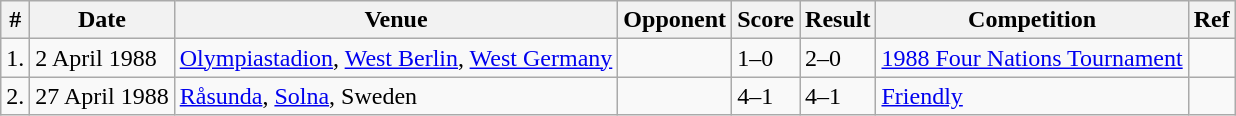<table class="wikitable">
<tr>
<th>#</th>
<th>Date</th>
<th>Venue</th>
<th>Opponent</th>
<th>Score</th>
<th>Result</th>
<th>Competition</th>
<th>Ref</th>
</tr>
<tr>
<td>1.</td>
<td>2 April 1988</td>
<td><a href='#'>Olympiastadion</a>, <a href='#'>West Berlin</a>, <a href='#'>West Germany</a></td>
<td></td>
<td>1–0</td>
<td>2–0</td>
<td><a href='#'>1988 Four Nations Tournament</a></td>
<td></td>
</tr>
<tr>
<td>2.</td>
<td>27 April 1988</td>
<td><a href='#'>Råsunda</a>, <a href='#'>Solna</a>, Sweden</td>
<td></td>
<td>4–1</td>
<td>4–1</td>
<td><a href='#'>Friendly</a></td>
<td></td>
</tr>
</table>
